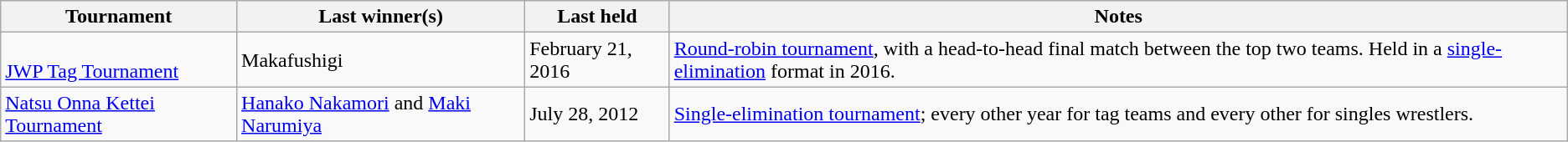<table class="wikitable">
<tr>
<th>Tournament</th>
<th>Last winner(s)</th>
<th>Last held</th>
<th>Notes</th>
</tr>
<tr>
<td><a href='#'><br>JWP Tag Tournament</a></td>
<td>Makafushigi<br></td>
<td>February 21, 2016</td>
<td><a href='#'>Round-robin tournament</a>, with a head-to-head final match between the top two teams. Held in a <a href='#'>single-elimination</a> format in 2016.</td>
</tr>
<tr>
<td><a href='#'>Natsu Onna Kettei Tournament</a></td>
<td><a href='#'>Hanako Nakamori</a> and <a href='#'>Maki Narumiya</a></td>
<td>July 28, 2012</td>
<td><a href='#'>Single-elimination tournament</a>; every other year for tag teams and every other for singles wrestlers.</td>
</tr>
</table>
